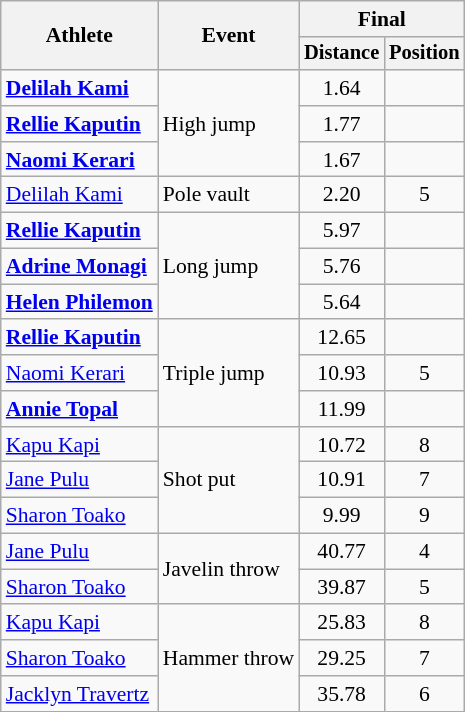<table class=wikitable style="font-size:90%">
<tr>
<th rowspan="2">Athlete</th>
<th rowspan="2">Event</th>
<th colspan="2">Final</th>
</tr>
<tr style="font-size:95%">
<th>Distance</th>
<th>Position</th>
</tr>
<tr style=text-align:center>
<td style=text-align:left><strong><a href='#'>Delilah Kami</a></strong></td>
<td style=text-align:left rowspan=3>High jump</td>
<td>1.64</td>
<td></td>
</tr>
<tr style=text-align:center>
<td style=text-align:left><strong><a href='#'>Rellie Kaputin</a></strong></td>
<td>1.77</td>
<td></td>
</tr>
<tr style=text-align:center>
<td style=text-align:left><strong><a href='#'>Naomi Kerari</a></strong></td>
<td>1.67</td>
<td></td>
</tr>
<tr style=text-align:center>
<td style=text-align:left><a href='#'>Delilah Kami</a></td>
<td style=text-align:left rowspan=1>Pole vault</td>
<td>2.20</td>
<td>5</td>
</tr>
<tr style=text-align:center>
<td style=text-align:left><strong><a href='#'>Rellie Kaputin</a></strong></td>
<td style=text-align:left rowspan=3>Long jump</td>
<td>5.97</td>
<td></td>
</tr>
<tr style=text-align:center>
<td style=text-align:left><strong><a href='#'>Adrine Monagi</a></strong></td>
<td>5.76</td>
<td></td>
</tr>
<tr style=text-align:center>
<td style=text-align:left><strong><a href='#'>Helen Philemon</a></strong></td>
<td>5.64</td>
<td></td>
</tr>
<tr style=text-align:center>
<td style=text-align:left><strong><a href='#'>Rellie Kaputin</a></strong></td>
<td style=text-align:left rowspan=3>Triple jump</td>
<td>12.65</td>
<td></td>
</tr>
<tr style=text-align:center>
<td style=text-align:left><a href='#'>Naomi Kerari</a></td>
<td>10.93</td>
<td>5</td>
</tr>
<tr style=text-align:center>
<td style=text-align:left><strong><a href='#'>Annie Topal</a></strong></td>
<td>11.99</td>
<td></td>
</tr>
<tr style=text-align:center>
<td style=text-align:left><a href='#'>Kapu Kapi</a></td>
<td style=text-align:left rowspan=3>Shot put</td>
<td>10.72</td>
<td>8</td>
</tr>
<tr style=text-align:center>
<td style=text-align:left><a href='#'>Jane Pulu</a></td>
<td>10.91</td>
<td>7</td>
</tr>
<tr style=text-align:center>
<td style=text-align:left><a href='#'>Sharon Toako</a></td>
<td>9.99</td>
<td>9</td>
</tr>
<tr style=text-align:center>
<td style=text-align:left><a href='#'>Jane Pulu</a></td>
<td style=text-align:left rowspan=2>Javelin throw</td>
<td>40.77</td>
<td>4</td>
</tr>
<tr style=text-align:center>
<td style=text-align:left><a href='#'>Sharon Toako</a></td>
<td>39.87</td>
<td>5</td>
</tr>
<tr style=text-align:center>
<td style=text-align:left><a href='#'>Kapu Kapi</a></td>
<td style=text-align:left rowspan=3>Hammer throw</td>
<td>25.83</td>
<td>8</td>
</tr>
<tr style=text-align:center>
<td style=text-align:left><a href='#'>Sharon Toako</a></td>
<td>29.25</td>
<td>7</td>
</tr>
<tr style=text-align:center>
<td style=text-align:left><a href='#'>Jacklyn Travertz</a></td>
<td>35.78</td>
<td>6</td>
</tr>
</table>
